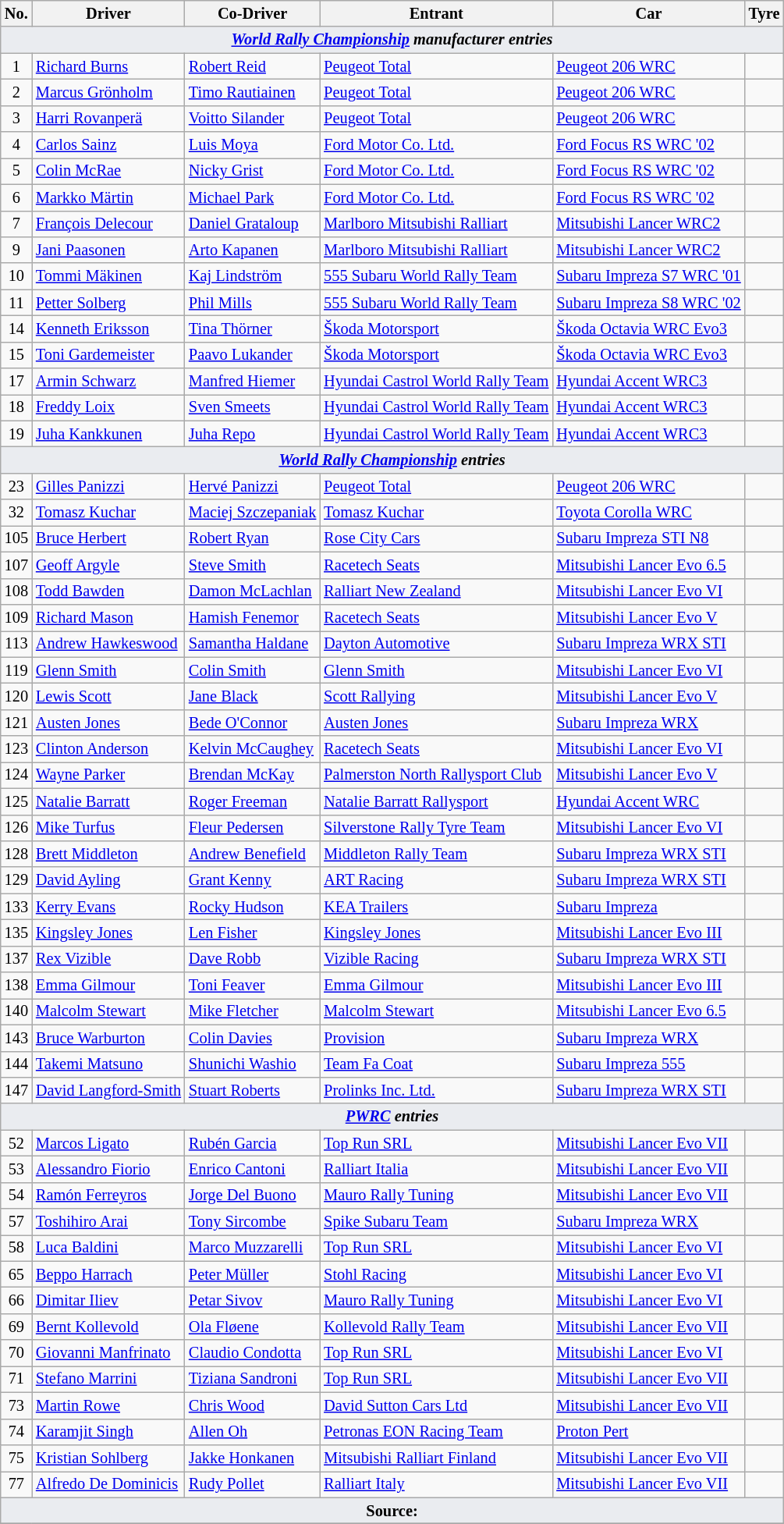<table class="wikitable" style="font-size: 85%;">
<tr>
<th>No.</th>
<th>Driver</th>
<th>Co-Driver</th>
<th>Entrant</th>
<th>Car</th>
<th>Tyre</th>
</tr>
<tr>
<td style="background-color:#EAECF0; text-align:center" colspan="6"><strong><em><a href='#'>World Rally Championship</a> manufacturer entries</em></strong></td>
</tr>
<tr>
<td align="center">1</td>
<td> <a href='#'>Richard Burns</a></td>
<td> <a href='#'>Robert Reid</a></td>
<td> <a href='#'>Peugeot Total</a></td>
<td><a href='#'>Peugeot 206 WRC</a></td>
<td align="center"></td>
</tr>
<tr>
<td align="center">2</td>
<td> <a href='#'>Marcus Grönholm</a></td>
<td> <a href='#'>Timo Rautiainen</a></td>
<td> <a href='#'>Peugeot Total</a></td>
<td><a href='#'>Peugeot 206 WRC</a></td>
<td align="center"></td>
</tr>
<tr>
<td align="center">3</td>
<td> <a href='#'>Harri Rovanperä</a></td>
<td> <a href='#'>Voitto Silander</a></td>
<td> <a href='#'>Peugeot Total</a></td>
<td><a href='#'>Peugeot 206 WRC</a></td>
<td align="center"></td>
</tr>
<tr>
<td align="center">4</td>
<td> <a href='#'>Carlos Sainz</a></td>
<td> <a href='#'>Luis Moya</a></td>
<td> <a href='#'>Ford Motor Co. Ltd.</a></td>
<td><a href='#'>Ford Focus RS WRC '02</a></td>
<td align="center"></td>
</tr>
<tr>
<td align="center">5</td>
<td> <a href='#'>Colin McRae</a></td>
<td> <a href='#'>Nicky Grist</a></td>
<td> <a href='#'>Ford Motor Co. Ltd.</a></td>
<td><a href='#'>Ford Focus RS WRC '02</a></td>
<td align="center"></td>
</tr>
<tr>
<td align="center">6</td>
<td> <a href='#'>Markko Märtin</a></td>
<td> <a href='#'>Michael Park</a></td>
<td> <a href='#'>Ford Motor Co. Ltd.</a></td>
<td><a href='#'>Ford Focus RS WRC '02</a></td>
<td align="center"></td>
</tr>
<tr>
<td align="center">7</td>
<td> <a href='#'>François Delecour</a></td>
<td> <a href='#'>Daniel Grataloup</a></td>
<td> <a href='#'>Marlboro Mitsubishi Ralliart</a></td>
<td><a href='#'>Mitsubishi Lancer WRC2</a></td>
<td align="center"></td>
</tr>
<tr>
<td align="center">9</td>
<td> <a href='#'>Jani Paasonen</a></td>
<td> <a href='#'>Arto Kapanen</a></td>
<td> <a href='#'>Marlboro Mitsubishi Ralliart</a></td>
<td><a href='#'>Mitsubishi Lancer WRC2</a></td>
<td align="center"></td>
</tr>
<tr>
<td align="center">10</td>
<td> <a href='#'>Tommi Mäkinen</a></td>
<td> <a href='#'>Kaj Lindström</a></td>
<td> <a href='#'>555 Subaru World Rally Team</a></td>
<td><a href='#'>Subaru Impreza S7 WRC '01</a></td>
<td align="center"></td>
</tr>
<tr>
<td align="center">11</td>
<td> <a href='#'>Petter Solberg</a></td>
<td> <a href='#'>Phil Mills</a></td>
<td> <a href='#'>555 Subaru World Rally Team</a></td>
<td><a href='#'>Subaru Impreza S8 WRC '02</a></td>
<td align="center"></td>
</tr>
<tr>
<td align="center">14</td>
<td> <a href='#'>Kenneth Eriksson</a></td>
<td> <a href='#'>Tina Thörner</a></td>
<td> <a href='#'>Škoda Motorsport</a></td>
<td><a href='#'>Škoda Octavia WRC Evo3</a></td>
<td align="center"></td>
</tr>
<tr>
<td align="center">15</td>
<td> <a href='#'>Toni Gardemeister</a></td>
<td> <a href='#'>Paavo Lukander</a></td>
<td> <a href='#'>Škoda Motorsport</a></td>
<td><a href='#'>Škoda Octavia WRC Evo3</a></td>
<td align="center"></td>
</tr>
<tr>
<td align="center">17</td>
<td> <a href='#'>Armin Schwarz</a></td>
<td> <a href='#'>Manfred Hiemer</a></td>
<td> <a href='#'>Hyundai Castrol World Rally Team</a></td>
<td><a href='#'>Hyundai Accent WRC3</a></td>
<td align="center"></td>
</tr>
<tr>
<td align="center">18</td>
<td> <a href='#'>Freddy Loix</a></td>
<td> <a href='#'>Sven Smeets</a></td>
<td> <a href='#'>Hyundai Castrol World Rally Team</a></td>
<td><a href='#'>Hyundai Accent WRC3</a></td>
<td align="center"></td>
</tr>
<tr>
<td align="center">19</td>
<td> <a href='#'>Juha Kankkunen</a></td>
<td> <a href='#'>Juha Repo</a></td>
<td> <a href='#'>Hyundai Castrol World Rally Team</a></td>
<td><a href='#'>Hyundai Accent WRC3</a></td>
<td align="center"></td>
</tr>
<tr>
<td style="background-color:#EAECF0; text-align:center" colspan="6"><strong><em><a href='#'>World Rally Championship</a> entries</em></strong></td>
</tr>
<tr>
<td align="center">23</td>
<td> <a href='#'>Gilles Panizzi</a></td>
<td> <a href='#'>Hervé Panizzi</a></td>
<td> <a href='#'>Peugeot Total</a></td>
<td><a href='#'>Peugeot 206 WRC</a></td>
<td align="center"></td>
</tr>
<tr>
<td align="center">32</td>
<td> <a href='#'>Tomasz Kuchar</a></td>
<td> <a href='#'>Maciej Szczepaniak</a></td>
<td> <a href='#'>Tomasz Kuchar</a></td>
<td><a href='#'>Toyota Corolla WRC</a></td>
<td align="center"></td>
</tr>
<tr>
<td align="center">105</td>
<td> <a href='#'>Bruce Herbert</a></td>
<td> <a href='#'>Robert Ryan</a></td>
<td> <a href='#'>Rose City Cars</a></td>
<td><a href='#'>Subaru Impreza STI N8</a></td>
<td></td>
</tr>
<tr>
<td align="center">107</td>
<td> <a href='#'>Geoff Argyle</a></td>
<td> <a href='#'>Steve Smith</a></td>
<td> <a href='#'>Racetech Seats</a></td>
<td><a href='#'>Mitsubishi Lancer Evo 6.5</a></td>
<td></td>
</tr>
<tr>
<td align="center">108</td>
<td> <a href='#'>Todd Bawden</a></td>
<td> <a href='#'>Damon McLachlan</a></td>
<td> <a href='#'>Ralliart New Zealand</a></td>
<td><a href='#'>Mitsubishi Lancer Evo VI</a></td>
<td></td>
</tr>
<tr>
<td align="center">109</td>
<td> <a href='#'>Richard Mason</a></td>
<td> <a href='#'>Hamish Fenemor</a></td>
<td> <a href='#'>Racetech Seats</a></td>
<td><a href='#'>Mitsubishi Lancer Evo V</a></td>
<td></td>
</tr>
<tr>
<td align="center">113</td>
<td> <a href='#'>Andrew Hawkeswood</a></td>
<td> <a href='#'>Samantha Haldane</a></td>
<td> <a href='#'>Dayton Automotive</a></td>
<td><a href='#'>Subaru Impreza WRX STI</a></td>
<td></td>
</tr>
<tr>
<td align="center">119</td>
<td> <a href='#'>Glenn Smith</a></td>
<td> <a href='#'>Colin Smith</a></td>
<td> <a href='#'>Glenn Smith</a></td>
<td><a href='#'>Mitsubishi Lancer Evo VI</a></td>
<td></td>
</tr>
<tr>
<td align="center">120</td>
<td> <a href='#'>Lewis Scott</a></td>
<td> <a href='#'>Jane Black</a></td>
<td> <a href='#'>Scott Rallying</a></td>
<td><a href='#'>Mitsubishi Lancer Evo V</a></td>
<td></td>
</tr>
<tr>
<td align="center">121</td>
<td> <a href='#'>Austen Jones</a></td>
<td> <a href='#'>Bede O'Connor</a></td>
<td> <a href='#'>Austen Jones</a></td>
<td><a href='#'>Subaru Impreza WRX</a></td>
<td></td>
</tr>
<tr>
<td align="center">123</td>
<td> <a href='#'>Clinton Anderson</a></td>
<td> <a href='#'>Kelvin McCaughey</a></td>
<td> <a href='#'>Racetech Seats</a></td>
<td><a href='#'>Mitsubishi Lancer Evo VI</a></td>
<td></td>
</tr>
<tr>
<td align="center">124</td>
<td> <a href='#'>Wayne Parker</a></td>
<td> <a href='#'>Brendan McKay</a></td>
<td> <a href='#'>Palmerston North Rallysport Club</a></td>
<td><a href='#'>Mitsubishi Lancer Evo V</a></td>
<td></td>
</tr>
<tr>
<td align="center">125</td>
<td> <a href='#'>Natalie Barratt</a></td>
<td> <a href='#'>Roger Freeman</a></td>
<td> <a href='#'>Natalie Barratt Rallysport</a></td>
<td><a href='#'>Hyundai Accent WRC</a></td>
<td></td>
</tr>
<tr>
<td align="center">126</td>
<td> <a href='#'>Mike Turfus</a></td>
<td> <a href='#'>Fleur Pedersen</a></td>
<td> <a href='#'>Silverstone Rally Tyre Team</a></td>
<td><a href='#'>Mitsubishi Lancer Evo VI</a></td>
<td></td>
</tr>
<tr>
<td align="center">128</td>
<td> <a href='#'>Brett Middleton</a></td>
<td> <a href='#'>Andrew Benefield</a></td>
<td> <a href='#'>Middleton Rally Team</a></td>
<td><a href='#'>Subaru Impreza WRX STI</a></td>
<td></td>
</tr>
<tr>
<td align="center">129</td>
<td> <a href='#'>David Ayling</a></td>
<td> <a href='#'>Grant Kenny</a></td>
<td> <a href='#'>ART Racing</a></td>
<td><a href='#'>Subaru Impreza WRX STI</a></td>
<td></td>
</tr>
<tr>
<td align="center">133</td>
<td> <a href='#'>Kerry Evans</a></td>
<td> <a href='#'>Rocky Hudson</a></td>
<td> <a href='#'>KEA Trailers</a></td>
<td><a href='#'>Subaru Impreza</a></td>
<td></td>
</tr>
<tr>
<td align="center">135</td>
<td> <a href='#'>Kingsley Jones</a></td>
<td> <a href='#'>Len Fisher</a></td>
<td> <a href='#'>Kingsley Jones</a></td>
<td><a href='#'>Mitsubishi Lancer Evo III</a></td>
<td></td>
</tr>
<tr>
<td align="center">137</td>
<td> <a href='#'>Rex Vizible</a></td>
<td> <a href='#'>Dave Robb</a></td>
<td> <a href='#'>Vizible Racing</a></td>
<td><a href='#'>Subaru Impreza WRX STI</a></td>
<td></td>
</tr>
<tr>
<td align="center">138</td>
<td> <a href='#'>Emma Gilmour</a></td>
<td> <a href='#'>Toni Feaver</a></td>
<td> <a href='#'>Emma Gilmour</a></td>
<td><a href='#'>Mitsubishi Lancer Evo III</a></td>
<td></td>
</tr>
<tr>
<td align="center">140</td>
<td> <a href='#'>Malcolm Stewart</a></td>
<td> <a href='#'>Mike Fletcher</a></td>
<td> <a href='#'>Malcolm Stewart</a></td>
<td><a href='#'>Mitsubishi Lancer Evo 6.5</a></td>
<td></td>
</tr>
<tr>
<td align="center">143</td>
<td> <a href='#'>Bruce Warburton</a></td>
<td> <a href='#'>Colin Davies</a></td>
<td> <a href='#'>Provision</a></td>
<td><a href='#'>Subaru Impreza WRX</a></td>
<td></td>
</tr>
<tr>
<td align="center">144</td>
<td> <a href='#'>Takemi Matsuno</a></td>
<td> <a href='#'>Shunichi Washio</a></td>
<td> <a href='#'>Team Fa Coat</a></td>
<td><a href='#'>Subaru Impreza 555</a></td>
<td></td>
</tr>
<tr>
<td align="center">147</td>
<td> <a href='#'>David Langford-Smith</a></td>
<td> <a href='#'>Stuart Roberts</a></td>
<td> <a href='#'>Prolinks Inc. Ltd.</a></td>
<td><a href='#'>Subaru Impreza WRX STI</a></td>
<td></td>
</tr>
<tr>
<td style="background-color:#EAECF0; text-align:center" colspan="6"><strong><em><a href='#'>PWRC</a> entries</em></strong></td>
</tr>
<tr>
<td align="center">52</td>
<td> <a href='#'>Marcos Ligato</a></td>
<td> <a href='#'>Rubén Garcia</a></td>
<td> <a href='#'>Top Run SRL</a></td>
<td><a href='#'>Mitsubishi Lancer Evo VII</a></td>
<td></td>
</tr>
<tr>
<td align="center">53</td>
<td> <a href='#'>Alessandro Fiorio</a></td>
<td> <a href='#'>Enrico Cantoni</a></td>
<td> <a href='#'>Ralliart Italia</a></td>
<td><a href='#'>Mitsubishi Lancer Evo VII</a></td>
<td></td>
</tr>
<tr>
<td align="center">54</td>
<td> <a href='#'>Ramón Ferreyros</a></td>
<td> <a href='#'>Jorge Del Buono</a></td>
<td> <a href='#'>Mauro Rally Tuning</a></td>
<td><a href='#'>Mitsubishi Lancer Evo VII</a></td>
<td></td>
</tr>
<tr>
<td align="center">57</td>
<td> <a href='#'>Toshihiro Arai</a></td>
<td> <a href='#'>Tony Sircombe</a></td>
<td> <a href='#'>Spike Subaru Team</a></td>
<td><a href='#'>Subaru Impreza WRX</a></td>
<td></td>
</tr>
<tr>
<td align="center">58</td>
<td> <a href='#'>Luca Baldini</a></td>
<td> <a href='#'>Marco Muzzarelli</a></td>
<td> <a href='#'>Top Run SRL</a></td>
<td><a href='#'>Mitsubishi Lancer Evo VI</a></td>
<td></td>
</tr>
<tr>
<td align="center">65</td>
<td> <a href='#'>Beppo Harrach</a></td>
<td> <a href='#'>Peter Müller</a></td>
<td> <a href='#'>Stohl Racing</a></td>
<td><a href='#'>Mitsubishi Lancer Evo VI</a></td>
<td></td>
</tr>
<tr>
<td align="center">66</td>
<td> <a href='#'>Dimitar Iliev</a></td>
<td> <a href='#'>Petar Sivov</a></td>
<td> <a href='#'>Mauro Rally Tuning</a></td>
<td><a href='#'>Mitsubishi Lancer Evo VI</a></td>
<td></td>
</tr>
<tr>
<td align="center">69</td>
<td> <a href='#'>Bernt Kollevold</a></td>
<td> <a href='#'>Ola Fløene</a></td>
<td> <a href='#'>Kollevold Rally Team</a></td>
<td><a href='#'>Mitsubishi Lancer Evo VII</a></td>
<td></td>
</tr>
<tr>
<td align="center">70</td>
<td> <a href='#'>Giovanni Manfrinato</a></td>
<td> <a href='#'>Claudio Condotta</a></td>
<td> <a href='#'>Top Run SRL</a></td>
<td><a href='#'>Mitsubishi Lancer Evo VI</a></td>
<td></td>
</tr>
<tr>
<td align="center">71</td>
<td> <a href='#'>Stefano Marrini</a></td>
<td> <a href='#'>Tiziana Sandroni</a></td>
<td> <a href='#'>Top Run SRL</a></td>
<td><a href='#'>Mitsubishi Lancer Evo VII</a></td>
<td></td>
</tr>
<tr>
<td align="center">73</td>
<td> <a href='#'>Martin Rowe</a></td>
<td> <a href='#'>Chris Wood</a></td>
<td> <a href='#'>David Sutton Cars Ltd</a></td>
<td><a href='#'>Mitsubishi Lancer Evo VII</a></td>
<td></td>
</tr>
<tr>
<td align="center">74</td>
<td> <a href='#'>Karamjit Singh</a></td>
<td> <a href='#'>Allen Oh</a></td>
<td> <a href='#'>Petronas EON Racing Team</a></td>
<td><a href='#'>Proton Pert</a></td>
<td></td>
</tr>
<tr>
<td align="center">75</td>
<td> <a href='#'>Kristian Sohlberg</a></td>
<td> <a href='#'>Jakke Honkanen</a></td>
<td> <a href='#'>Mitsubishi Ralliart Finland</a></td>
<td><a href='#'>Mitsubishi Lancer Evo VII</a></td>
<td align="center"></td>
</tr>
<tr>
<td align="center">77</td>
<td> <a href='#'>Alfredo De Dominicis</a></td>
<td> <a href='#'>Rudy Pollet</a></td>
<td> <a href='#'>Ralliart Italy</a></td>
<td><a href='#'>Mitsubishi Lancer Evo VII</a></td>
<td></td>
</tr>
<tr>
<td style="background-color:#EAECF0; text-align:center" colspan="6"><strong>Source:</strong></td>
</tr>
<tr>
</tr>
</table>
